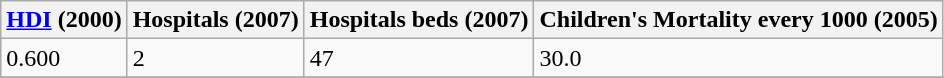<table class="wikitable" border="1">
<tr>
<th><a href='#'>HDI</a> (2000)</th>
<th>Hospitals (2007)</th>
<th>Hospitals beds (2007)</th>
<th>Children's Mortality every 1000 (2005)</th>
</tr>
<tr>
<td>0.600</td>
<td>2</td>
<td>47</td>
<td>30.0</td>
</tr>
<tr>
</tr>
</table>
